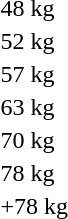<table>
<tr>
<td rowspan=2>48 kg</td>
<td rowspan=2></td>
<td rowspan=2></td>
<td></td>
</tr>
<tr>
<td></td>
</tr>
<tr>
<td rowspan=2>52 kg</td>
<td rowspan=2></td>
<td rowspan=2></td>
<td></td>
</tr>
<tr>
<td></td>
</tr>
<tr>
<td rowspan=2>57 kg</td>
<td rowspan=2></td>
<td rowspan=2></td>
<td></td>
</tr>
<tr>
<td></td>
</tr>
<tr>
<td rowspan=2>63 kg</td>
<td rowspan=2></td>
<td rowspan=2></td>
<td></td>
</tr>
<tr>
<td></td>
</tr>
<tr>
<td rowspan=2>70 kg</td>
<td rowspan=2></td>
<td rowspan=2></td>
<td></td>
</tr>
<tr>
<td></td>
</tr>
<tr>
<td rowspan=2>78 kg</td>
<td rowspan=2></td>
<td rowspan=2></td>
<td></td>
</tr>
<tr>
<td></td>
</tr>
<tr>
<td rowspan=2>+78 kg</td>
<td rowspan=2></td>
<td rowspan=2></td>
<td></td>
</tr>
<tr>
<td></td>
</tr>
</table>
